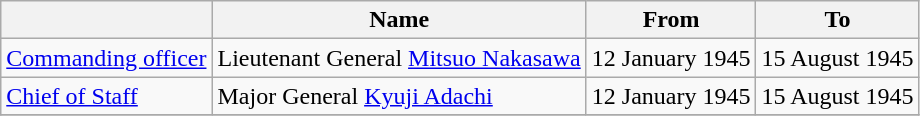<table class=wikitable>
<tr>
<th></th>
<th>Name</th>
<th>From</th>
<th>To</th>
</tr>
<tr>
<td><a href='#'>Commanding officer</a></td>
<td>Lieutenant General <a href='#'>Mitsuo Nakasawa</a></td>
<td>12 January 1945</td>
<td>15 August 1945</td>
</tr>
<tr>
<td><a href='#'>Chief of Staff</a></td>
<td>Major General <a href='#'>Kyuji Adachi</a></td>
<td>12 January 1945</td>
<td>15 August 1945</td>
</tr>
<tr>
</tr>
</table>
